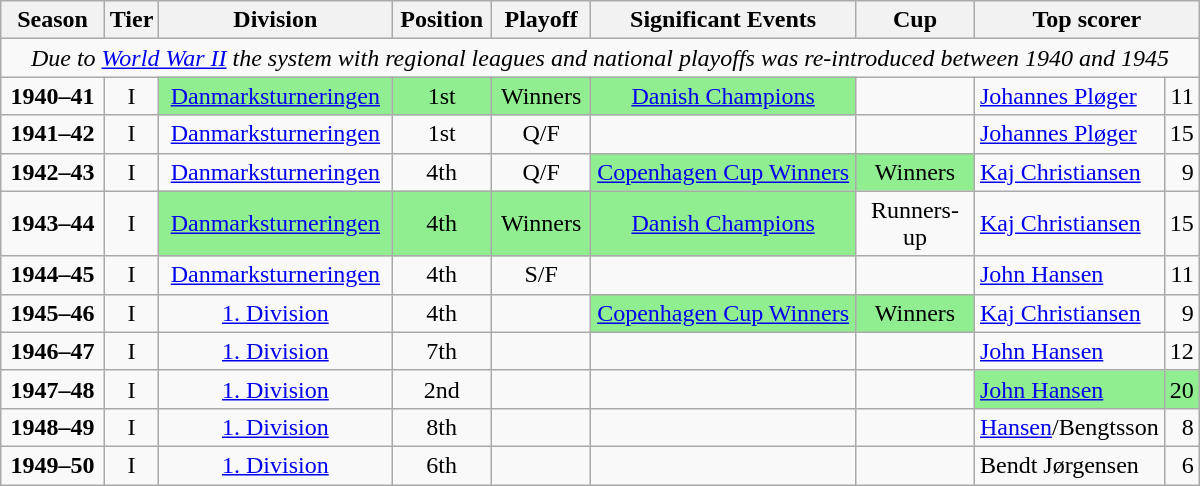<table class="wikitable"  style="text-align:center; width:800px;">
<tr>
<th style="width:65px;">Season</th>
<th style="width:25px;">Tier</th>
<th style="width:150px;">Division</th>
<th style="width:60px;">Position</th>
<th style="width:60px;">Playoff</th>
<th style="width:190px;">Significant Events</th>
<th style="width:75px;">Cup</th>
<th colspan="2" style="width:180px;">Top scorer</th>
</tr>
<tr>
<td colspan="16" style="text-align:center;"><em>Due to <a href='#'>World War II</a> the system with regional leagues and national playoffs was re-introduced between 1940 and 1945</em></td>
</tr>
<tr>
<td><strong>1940–41</strong></td>
<td>I</td>
<td style="background: #90EE90;"><a href='#'>Danmarksturneringen</a></td>
<td style="background: #90EE90;">1st</td>
<td style="background: #90EE90;">Winners</td>
<td style="background: #90EE90;"><a href='#'>Danish Champions</a></td>
<td></td>
<td align=left><a href='#'>Johannes Pløger</a></td>
<td align=right>11</td>
</tr>
<tr>
<td><strong>1941–42</strong></td>
<td>I</td>
<td><a href='#'>Danmarksturneringen</a></td>
<td>1st</td>
<td>Q/F</td>
<td></td>
<td></td>
<td align=left><a href='#'>Johannes Pløger</a></td>
<td align=right>15</td>
</tr>
<tr>
<td><strong>1942–43</strong></td>
<td>I</td>
<td><a href='#'>Danmarksturneringen</a></td>
<td>4th</td>
<td>Q/F</td>
<td style="background: #90EE90;"><a href='#'>Copenhagen Cup Winners</a></td>
<td style="background: #90EE90;">Winners</td>
<td align=left><a href='#'>Kaj Christiansen</a></td>
<td align=right>9</td>
</tr>
<tr>
<td><strong>1943–44</strong></td>
<td>I</td>
<td style="background: #90EE90;"><a href='#'>Danmarksturneringen</a></td>
<td style="background: #90EE90;">4th</td>
<td style="background: #90EE90;">Winners</td>
<td style="background: #90EE90;"><a href='#'>Danish Champions</a></td>
<td>Runners-up</td>
<td align=left><a href='#'>Kaj Christiansen</a></td>
<td align=right>15</td>
</tr>
<tr>
<td><strong>1944–45</strong></td>
<td>I</td>
<td><a href='#'>Danmarksturneringen</a></td>
<td>4th</td>
<td>S/F</td>
<td></td>
<td></td>
<td align=left><a href='#'>John Hansen</a></td>
<td align=right>11</td>
</tr>
<tr>
<td><strong>1945–46</strong></td>
<td>I</td>
<td><a href='#'>1. Division</a></td>
<td>4th</td>
<td></td>
<td style="background: #90EE90;"><a href='#'>Copenhagen Cup Winners</a></td>
<td style="background: #90EE90;">Winners</td>
<td align=left><a href='#'>Kaj Christiansen</a></td>
<td align=right>9</td>
</tr>
<tr>
<td><strong>1946–47</strong></td>
<td>I</td>
<td><a href='#'>1. Division</a></td>
<td>7th</td>
<td></td>
<td></td>
<td></td>
<td align=left><a href='#'>John Hansen</a></td>
<td align=right>12</td>
</tr>
<tr>
<td><strong>1947–48</strong></td>
<td>I</td>
<td><a href='#'>1. Division</a></td>
<td>2nd</td>
<td></td>
<td></td>
<td></td>
<td style="text-align:left; background:#90ee90;"><a href='#'>John Hansen</a></td>
<td style="text-align:right; background:#90ee90;">20</td>
</tr>
<tr>
<td><strong>1948–49</strong></td>
<td>I</td>
<td><a href='#'>1. Division</a></td>
<td>8th</td>
<td></td>
<td></td>
<td></td>
<td align=left><a href='#'>Hansen</a>/Bengtsson</td>
<td align=right>8</td>
</tr>
<tr>
<td><strong>1949–50</strong></td>
<td>I</td>
<td><a href='#'>1. Division</a></td>
<td>6th</td>
<td></td>
<td></td>
<td></td>
<td align=left>Bendt Jørgensen</td>
<td align=right>6</td>
</tr>
</table>
